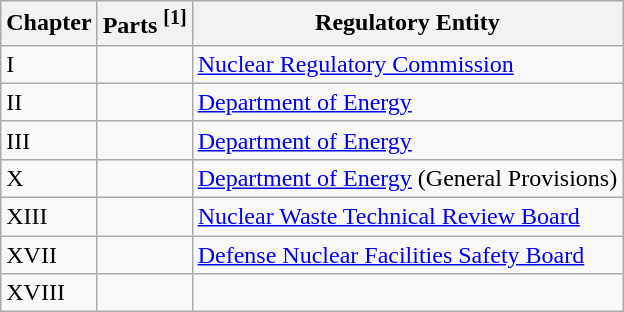<table class="wikitable">
<tr>
<th>Chapter</th>
<th>Parts <sup>[1]</sup></th>
<th>Regulatory Entity</th>
</tr>
<tr>
<td>I</td>
<td></td>
<td><a href='#'>Nuclear Regulatory Commission</a></td>
</tr>
<tr>
<td>II</td>
<td></td>
<td><a href='#'>Department of Energy</a></td>
</tr>
<tr>
<td>III</td>
<td></td>
<td><a href='#'>Department of Energy</a></td>
</tr>
<tr>
<td>X</td>
<td></td>
<td><a href='#'>Department of Energy</a> (General Provisions)</td>
</tr>
<tr>
<td>XIII</td>
<td></td>
<td><a href='#'>Nuclear Waste Technical Review Board</a></td>
</tr>
<tr>
<td>XVII</td>
<td></td>
<td><a href='#'>Defense Nuclear Facilities Safety Board</a></td>
</tr>
<tr>
<td>XVIII</td>
<td></td>
<td></td>
</tr>
</table>
